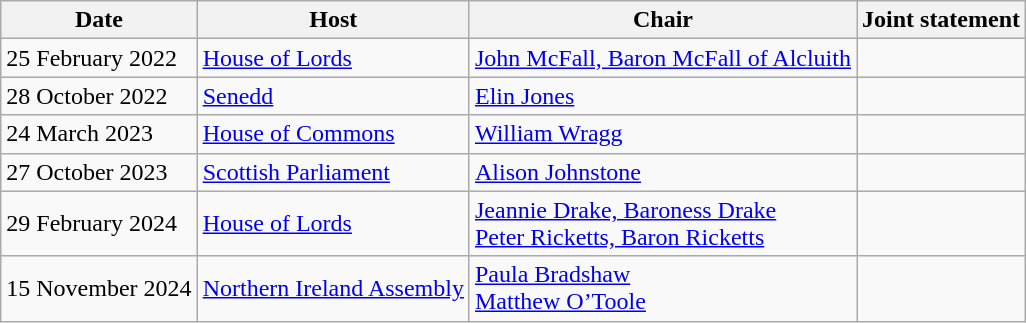<table class="wikitable">
<tr>
<th scope="col">Date</th>
<th scope="col">Host</th>
<th scope="col">Chair</th>
<th scope="col">Joint statement</th>
</tr>
<tr>
<td>25 February 2022</td>
<td><a href='#'>House of Lords</a></td>
<td><a href='#'>John McFall, Baron McFall of Alcluith</a></td>
<td></td>
</tr>
<tr>
<td>28 October 2022</td>
<td><a href='#'>Senedd</a></td>
<td><a href='#'>Elin Jones</a></td>
<td></td>
</tr>
<tr>
<td>24 March 2023</td>
<td><a href='#'>House of Commons</a></td>
<td><a href='#'>William Wragg</a></td>
<td></td>
</tr>
<tr>
<td>27 October 2023</td>
<td><a href='#'>Scottish Parliament</a></td>
<td><a href='#'>Alison Johnstone</a></td>
<td></td>
</tr>
<tr>
<td>29 February 2024</td>
<td><a href='#'>House of Lords</a></td>
<td><a href='#'>Jeannie Drake, Baroness Drake</a><br><a href='#'>Peter Ricketts, Baron Ricketts</a></td>
<td></td>
</tr>
<tr>
<td>15 November 2024</td>
<td><a href='#'>Northern Ireland Assembly</a></td>
<td><a href='#'>Paula Bradshaw</a><br><a href='#'>Matthew O’Toole</a></td>
<td></td>
</tr>
</table>
